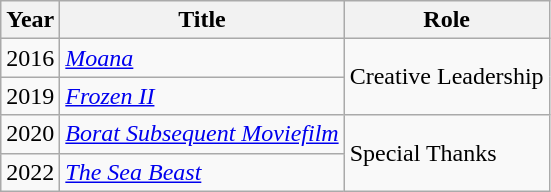<table class="wikitable">
<tr>
<th>Year</th>
<th>Title</th>
<th>Role</th>
</tr>
<tr>
<td>2016</td>
<td><em><a href='#'>Moana</a></em></td>
<td rowspan=2>Creative Leadership</td>
</tr>
<tr>
<td>2019</td>
<td><em><a href='#'>Frozen II</a></em></td>
</tr>
<tr>
<td>2020</td>
<td><em><a href='#'>Borat Subsequent Moviefilm</a></em></td>
<td rowspan=2>Special Thanks</td>
</tr>
<tr>
<td>2022</td>
<td><em><a href='#'>The Sea Beast</a></em></td>
</tr>
</table>
